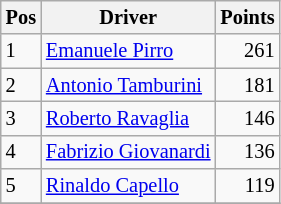<table class="wikitable" style="font-size: 85%;">
<tr>
<th>Pos</th>
<th>Driver</th>
<th>Points</th>
</tr>
<tr>
<td>1</td>
<td> <a href='#'>Emanuele Pirro</a></td>
<td align="right">261</td>
</tr>
<tr>
<td>2</td>
<td> <a href='#'>Antonio Tamburini</a></td>
<td align="right">181</td>
</tr>
<tr>
<td>3</td>
<td> <a href='#'>Roberto Ravaglia</a></td>
<td align="right">146</td>
</tr>
<tr>
<td>4</td>
<td> <a href='#'>Fabrizio Giovanardi</a></td>
<td align="right">136</td>
</tr>
<tr>
<td>5</td>
<td> <a href='#'>Rinaldo Capello</a></td>
<td align="right">119</td>
</tr>
<tr>
</tr>
</table>
